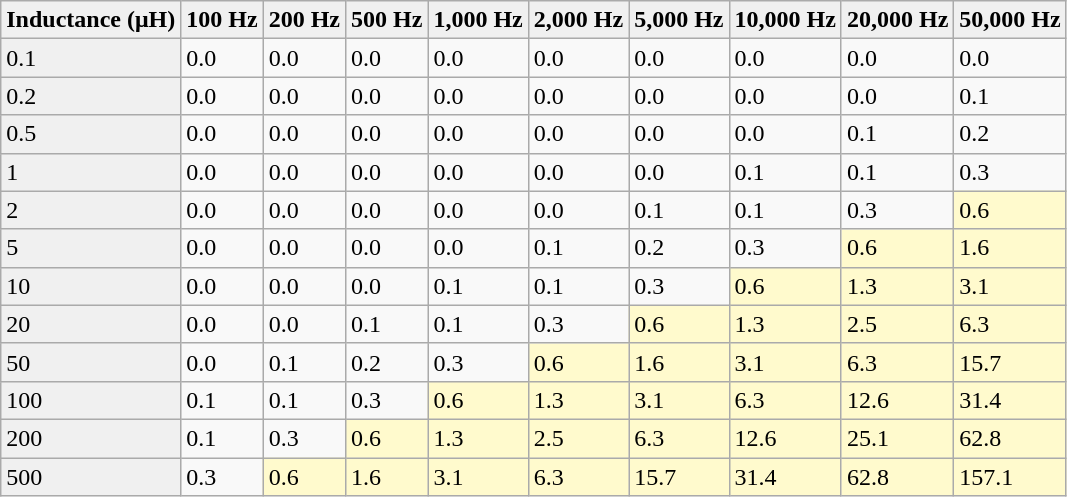<table border="1" class="wikitable" align="center">
<tr>
<th style="background:#f0f0f0">Inductance (μH)</th>
<th style="background:#f0f0f0">100 Hz</th>
<th style="background:#f0f0f0">200 Hz</th>
<th style="background:#f0f0f0">500 Hz</th>
<th style="background:#f0f0f0">1,000 Hz</th>
<th style="background:#f0f0f0">2,000 Hz</th>
<th style="background:#f0f0f0">5,000 Hz</th>
<th style="background:#f0f0f0">10,000 Hz</th>
<th style="background:#f0f0f0">20,000 Hz</th>
<th style="background:#f0f0f0">50,000 Hz</th>
</tr>
<tr>
<td style="background:#f0f0f0">0.1</td>
<td>0.0</td>
<td>0.0</td>
<td>0.0</td>
<td>0.0</td>
<td>0.0</td>
<td>0.0</td>
<td>0.0</td>
<td>0.0</td>
<td>0.0</td>
</tr>
<tr>
<td style="background:#f0f0f0">0.2</td>
<td>0.0</td>
<td>0.0</td>
<td>0.0</td>
<td>0.0</td>
<td>0.0</td>
<td>0.0</td>
<td>0.0</td>
<td>0.0</td>
<td>0.1</td>
</tr>
<tr>
<td style="background:#f0f0f0">0.5</td>
<td>0.0</td>
<td>0.0</td>
<td>0.0</td>
<td>0.0</td>
<td>0.0</td>
<td>0.0</td>
<td>0.0</td>
<td>0.1</td>
<td>0.2</td>
</tr>
<tr>
<td style="background:#f0f0f0">1</td>
<td>0.0</td>
<td>0.0</td>
<td>0.0</td>
<td>0.0</td>
<td>0.0</td>
<td>0.0</td>
<td>0.1</td>
<td>0.1</td>
<td>0.3</td>
</tr>
<tr>
<td style="background:#f0f0f0">2</td>
<td>0.0</td>
<td>0.0</td>
<td>0.0</td>
<td>0.0</td>
<td>0.0</td>
<td>0.1</td>
<td>0.1</td>
<td>0.3</td>
<td style="background:#FFFACD">0.6</td>
</tr>
<tr>
<td style="background:#f0f0f0">5</td>
<td>0.0</td>
<td>0.0</td>
<td>0.0</td>
<td>0.0</td>
<td>0.1</td>
<td>0.2</td>
<td>0.3</td>
<td style="background:#FFFACD">0.6</td>
<td style="background:#FFFACD">1.6</td>
</tr>
<tr>
<td style="background:#f0f0f0">10</td>
<td>0.0</td>
<td>0.0</td>
<td>0.0</td>
<td>0.1</td>
<td>0.1</td>
<td>0.3</td>
<td style="background:#FFFACD">0.6</td>
<td style="background:#FFFACD">1.3</td>
<td style="background:#FFFACD">3.1</td>
</tr>
<tr>
<td style="background:#f0f0f0">20</td>
<td>0.0</td>
<td>0.0</td>
<td>0.1</td>
<td>0.1</td>
<td>0.3</td>
<td style="background:#FFFACD">0.6</td>
<td style="background:#FFFACD">1.3</td>
<td style="background:#FFFACD">2.5</td>
<td style="background:#FFFACD">6.3</td>
</tr>
<tr>
<td style="background:#f0f0f0">50</td>
<td>0.0</td>
<td>0.1</td>
<td>0.2</td>
<td>0.3</td>
<td style="background:#FFFACD">0.6</td>
<td style="background:#FFFACD">1.6</td>
<td style="background:#FFFACD">3.1</td>
<td style="background:#FFFACD">6.3</td>
<td style="background:#FFFACD">15.7</td>
</tr>
<tr>
<td style="background:#f0f0f0">100</td>
<td>0.1</td>
<td>0.1</td>
<td>0.3</td>
<td style="background:#FFFACD">0.6</td>
<td style="background:#FFFACD">1.3</td>
<td style="background:#FFFACD">3.1</td>
<td style="background:#FFFACD">6.3</td>
<td style="background:#FFFACD">12.6</td>
<td style="background:#FFFACD">31.4</td>
</tr>
<tr>
<td style="background:#f0f0f0">200</td>
<td>0.1</td>
<td>0.3</td>
<td style="background:#FFFACD">0.6</td>
<td style="background:#FFFACD">1.3</td>
<td style="background:#FFFACD">2.5</td>
<td style="background:#FFFACD">6.3</td>
<td style="background:#FFFACD">12.6</td>
<td style="background:#FFFACD">25.1</td>
<td style="background:#FFFACD">62.8</td>
</tr>
<tr>
<td style="background:#f0f0f0">500</td>
<td>0.3</td>
<td style="background:#FFFACD">0.6</td>
<td style="background:#FFFACD">1.6</td>
<td style="background:#FFFACD">3.1</td>
<td style="background:#FFFACD">6.3</td>
<td style="background:#FFFACD">15.7</td>
<td style="background:#FFFACD">31.4</td>
<td style="background:#FFFACD">62.8</td>
<td style="background:#FFFACD">157.1</td>
</tr>
</table>
